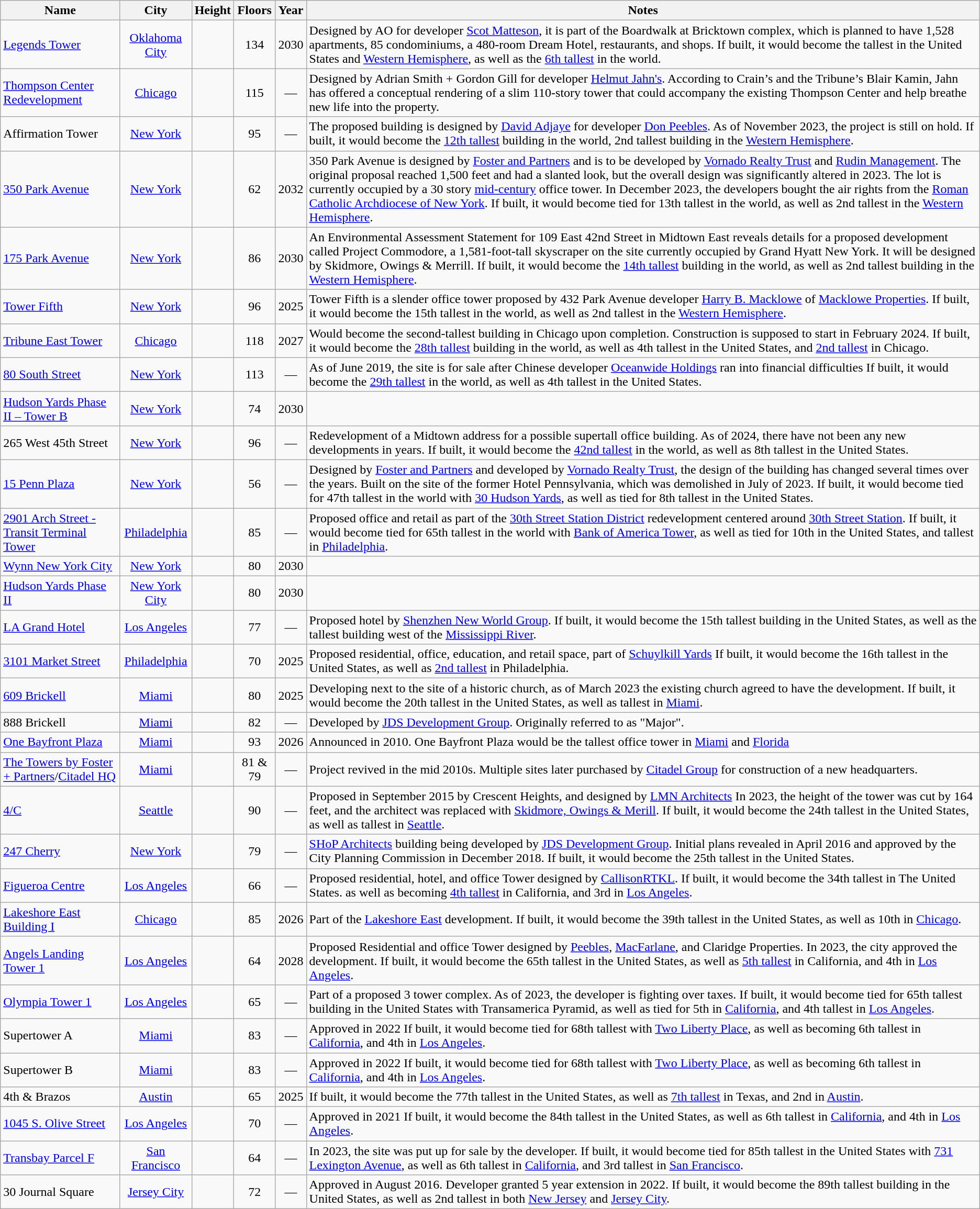<table class="wikitable sortable mw-datatable static-row-numbers" style="text-align:center">
<tr>
<th>Name</th>
<th>City</th>
<th>Height<br></th>
<th>Floors</th>
<th>Year<br></th>
<th class="unsortable">Notes</th>
</tr>
<tr>
<td align="left"><a href='#'>Legends Tower</a></td>
<td><a href='#'>Oklahoma City</a></td>
<td></td>
<td>134</td>
<td>2030</td>
<td align="left">Designed by AO for developer <a href='#'>Scot Matteson</a>, it is part of the Boardwalk at Bricktown complex, which is planned to have 1,528 apartments, 85 condominiums, a 480-room Dream Hotel, restaurants, and shops. If built, it would become the tallest in the United States and <a href='#'>Western Hemisphere</a>, as well as the <a href='#'>6th tallest</a> in the world.</td>
</tr>
<tr>
<td align="left"><a href='#'>Thompson Center Redevelopment</a></td>
<td><a href='#'>Chicago</a></td>
<td></td>
<td>115</td>
<td>—</td>
<td align="left">Designed by Adrian Smith + Gordon Gill for developer <a href='#'>Helmut Jahn's</a>. According to Crain’s and the Tribune’s Blair Kamin, Jahn has offered a conceptual rendering of a slim 110-story tower that could accompany the existing Thompson Center and help breathe new life into the property.</td>
</tr>
<tr>
<td align="left">Affirmation Tower</td>
<td><a href='#'>New York</a></td>
<td></td>
<td>95</td>
<td>—</td>
<td align="left">The proposed building is designed by <a href='#'>David Adjaye</a> for developer <a href='#'>Don Peebles</a>. As of November 2023, the project is still on hold. If built, it would become the <a href='#'>12th tallest</a> building in the world, 2nd tallest building in the <a href='#'>Western Hemisphere</a>.</td>
</tr>
<tr>
<td align="left"><a href='#'>350 Park Avenue</a></td>
<td><a href='#'>New York</a></td>
<td></td>
<td>62</td>
<td>2032</td>
<td align="left">350 Park Avenue is designed by <a href='#'>Foster and Partners</a> and is to be developed by <a href='#'>Vornado Realty Trust</a> and <a href='#'>Rudin Management</a>. The original proposal reached 1,500 feet and had a slanted look, but the overall design was significantly altered in 2023. The lot is currently occupied by a 30 story <a href='#'>mid-century</a> office tower. In December 2023, the developers bought the air rights from the <a href='#'>Roman Catholic Archdiocese of New York</a>. If built, it would become tied for 13th tallest in the world, as well as 2nd tallest in the <a href='#'>Western Hemisphere</a>.</td>
</tr>
<tr>
<td align=left><a href='#'>175 Park Avenue</a></td>
<td><a href='#'>New York</a></td>
<td></td>
<td>86</td>
<td>2030</td>
<td align="left">An Environmental Assessment Statement for 109 East 42nd Street in Midtown East reveals details for a proposed development called Project Commodore, a 1,581-foot-tall skyscraper on the site currently occupied by Grand Hyatt New York. It will be designed by Skidmore, Owings & Merrill. If built, it would become the <a href='#'>14th tallest</a> building in the world, as well as 2nd tallest building in the <a href='#'>Western Hemisphere</a>.</td>
</tr>
<tr>
<td align="left"><a href='#'>Tower Fifth</a></td>
<td><a href='#'>New York</a></td>
<td></td>
<td>96</td>
<td>2025</td>
<td align="left">Tower Fifth is a slender office tower proposed by 432 Park Avenue developer <a href='#'>Harry B. Macklowe</a> of <a href='#'>Macklowe Properties</a>. If built, it would become the 15th tallest in the world, as well as 2nd tallest in the <a href='#'>Western Hemisphere</a>.</td>
</tr>
<tr>
<td align="left"><a href='#'>Tribune East Tower</a></td>
<td><a href='#'>Chicago</a></td>
<td></td>
<td>118</td>
<td>2027</td>
<td align="left">Would become the second-tallest building in Chicago upon completion. Construction is supposed to start in February 2024. If built, it would become the <a href='#'>28th tallest</a> building in the world, as well as 4th tallest in the United States, and <a href='#'>2nd tallest</a> in Chicago.</td>
</tr>
<tr>
<td align="left"><a href='#'>80 South Street</a></td>
<td><a href='#'>New York</a></td>
<td></td>
<td>113</td>
<td>—</td>
<td align="left">As of June 2019, the site is for sale after Chinese developer <a href='#'>Oceanwide Holdings</a> ran into financial difficulties If built, it would become the <a href='#'>29th tallest</a> in the world, as well as 4th tallest in the United States.</td>
</tr>
<tr>
<td align=left><a href='#'>Hudson Yards Phase II – Tower B</a></td>
<td><a href='#'>New York</a></td>
<td></td>
<td>74</td>
<td>2030</td>
<td align=left></td>
</tr>
<tr>
<td align=left>265 West 45th Street</td>
<td><a href='#'>New York</a></td>
<td></td>
<td>96</td>
<td>—</td>
<td align=left>Redevelopment of a Midtown address for a possible supertall office building. As of 2024, there have not been any new developments in years. If built, it would become the <a href='#'>42nd tallest</a> in the world, as well as 8th tallest in the United States.</td>
</tr>
<tr>
<td align="left"><a href='#'>15 Penn Plaza</a></td>
<td><a href='#'>New York</a></td>
<td></td>
<td>56</td>
<td>—</td>
<td align="left">Designed by <a href='#'>Foster and Partners</a> and developed by <a href='#'>Vornado Realty Trust</a>, the design of the building has changed several times over the years. Built on the site of the former Hotel Pennsylvania, which was demolished in July of 2023. If built, it would become tied for 47th tallest in the world with <a href='#'>30 Hudson Yards</a>, as well as tied for 8th tallest in the United States.</td>
</tr>
<tr>
<td align="left"><a href='#'>2901 Arch Street - Transit Terminal Tower</a></td>
<td><a href='#'>Philadelphia</a></td>
<td></td>
<td>85</td>
<td>—</td>
<td align="left">Proposed office and retail as part of the <a href='#'>30th Street Station District</a> redevelopment centered around <a href='#'>30th Street Station</a>. If built, it would become tied for 65th tallest in the world with <a href='#'>Bank of America Tower</a>, as well as tied for 10th in the United States, and tallest in <a href='#'>Philadelphia</a>.</td>
</tr>
<tr>
<td align="left"><a href='#'>Wynn New York City</a></td>
<td><a href='#'>New York</a></td>
<td></td>
<td>80</td>
<td>2030</td>
<td align="left"></td>
</tr>
<tr>
<td align="left"><a href='#'>Hudson Yards Phase II</a></td>
<td><a href='#'>New York City</a></td>
<td></td>
<td>80</td>
<td>2030</td>
<td align="left"></td>
</tr>
<tr>
<td align="left"><a href='#'>LA Grand Hotel</a></td>
<td><a href='#'>Los Angeles</a></td>
<td></td>
<td>77</td>
<td>—</td>
<td align="left">Proposed hotel by <a href='#'>Shenzhen New World Group</a>. If built, it would become the 15th tallest building in the United States, as well as the tallest building west of the <a href='#'>Mississippi River</a>.</td>
</tr>
<tr>
<td align="left"><a href='#'>3101 Market Street</a></td>
<td><a href='#'>Philadelphia</a></td>
<td></td>
<td>70</td>
<td>2025</td>
<td align="left">Proposed residential, office, education, and retail space, part of <a href='#'>Schuylkill Yards</a> If built, it would become the 16th tallest in the United States, as well as <a href='#'>2nd tallest</a> in Philadelphia.</td>
</tr>
<tr>
<td align="left"><a href='#'>609 Brickell</a></td>
<td><a href='#'>Miami</a></td>
<td></td>
<td>80</td>
<td>2025</td>
<td align="left">Developing next to the site of a historic church, as of March 2023 the existing church agreed to have the development. If built, it would become the 20th tallest in the United States, as well as tallest in <a href='#'>Miami</a>.</td>
</tr>
<tr>
<td align="left">888 Brickell</td>
<td><a href='#'>Miami</a></td>
<td></td>
<td>82</td>
<td>—</td>
<td align="left">Developed by <a href='#'>JDS Development Group</a>. Originally referred to as "Major".</td>
</tr>
<tr>
<td align="left"><a href='#'>One Bayfront Plaza</a></td>
<td><a href='#'>Miami</a></td>
<td></td>
<td>93</td>
<td>2026</td>
<td align="left">Announced in 2010. One Bayfront Plaza would be the tallest office tower in <a href='#'>Miami</a> and <a href='#'>Florida</a></td>
</tr>
<tr>
<td align="left"><a href='#'>The Towers by Foster + Partners</a>/<a href='#'>Citadel HQ</a></td>
<td><a href='#'>Miami</a></td>
<td></td>
<td>81 & 79</td>
<td>—</td>
<td align="left">Project revived in the mid 2010s.  Multiple sites later purchased by <a href='#'>Citadel Group</a> for construction of a new headquarters.</td>
</tr>
<tr>
<td align="left"><a href='#'>4/C</a></td>
<td><a href='#'>Seattle</a></td>
<td></td>
<td>90</td>
<td>—</td>
<td align="left">Proposed in September 2015 by Crescent Heights, and designed by <a href='#'>LMN Architects</a> In 2023, the height of the tower was cut by 164 feet, and the architect was replaced with <a href='#'>Skidmore, Owings & Merill</a>. If built, it would become the 24th tallest in the United States, as well as tallest in <a href='#'>Seattle</a>.</td>
</tr>
<tr>
<td align="left"><a href='#'>247 Cherry</a></td>
<td><a href='#'>New York</a></td>
<td></td>
<td>79</td>
<td>—</td>
<td align="left"><a href='#'>SHoP Architects</a> building being developed by <a href='#'>JDS Development Group</a>. Initial plans revealed in April 2016 and approved by the City Planning Commission in December 2018. If built, it would become the 25th tallest in the United States.</td>
</tr>
<tr>
<td align="left"><a href='#'>Figueroa Centre</a></td>
<td><a href='#'>Los Angeles</a></td>
<td></td>
<td>66</td>
<td>—</td>
<td align="left">Proposed residential, hotel, and office Tower designed by <a href='#'>CallisonRTKL</a>. If built, it would become the 34th tallest in The United States. as well as becoming <a href='#'>4th tallest</a> in California, and 3rd in <a href='#'>Los Angeles</a>.</td>
</tr>
<tr>
<td align="left"><a href='#'>Lakeshore East Building I</a></td>
<td><a href='#'>Chicago</a></td>
<td></td>
<td>85</td>
<td>2026</td>
<td align="left">Part of the <a href='#'>Lakeshore East</a> development. If built, it would become the 39th tallest in the United States, as well as 10th in <a href='#'>Chicago</a>.</td>
</tr>
<tr>
<td align="left"><a href='#'>Angels Landing Tower 1</a></td>
<td><a href='#'>Los Angeles</a></td>
<td></td>
<td>64</td>
<td>2028</td>
<td align="left">Proposed Residential and office Tower designed by <a href='#'>Peebles</a>, <a href='#'>MacFarlane</a>, and Claridge Properties. In 2023, the city approved the development. If built, it would become the 65th tallest in the United States, as well as <a href='#'>5th tallest</a> in California, and 4th in <a href='#'>Los Angeles</a>.</td>
</tr>
<tr>
<td align="left"><a href='#'>Olympia Tower 1</a></td>
<td><a href='#'>Los Angeles</a></td>
<td></td>
<td>65</td>
<td>—</td>
<td align="left">Part of a proposed 3 tower complex. As of 2023, the developer is fighting over taxes. If built, it would become tied for 65th tallest building in the United States with Transamerica Pyramid, as well as tied for 5th in <a href='#'>California</a>, and 4th tallest in <a href='#'>Los Angeles</a>.</td>
</tr>
<tr>
<td align="left">Supertower A</td>
<td><a href='#'>Miami</a></td>
<td></td>
<td>83</td>
<td>—</td>
<td align="left">Approved in 2022 If built, it would become tied for 68th tallest with <a href='#'>Two Liberty Place</a>, as well as becoming 6th tallest in <a href='#'>California</a>, and 4th in <a href='#'>Los Angeles</a>.</td>
</tr>
<tr>
<td align="left">Supertower B</td>
<td><a href='#'>Miami</a></td>
<td></td>
<td>83</td>
<td>—</td>
<td align="left">Approved in 2022 If built, it would become tied for 68th tallest with <a href='#'>Two Liberty Place</a>, as well as becoming 6th tallest in <a href='#'>California</a>, and 4th in <a href='#'>Los Angeles</a>.</td>
</tr>
<tr>
<td align="left">4th & Brazos</td>
<td><a href='#'>Austin</a></td>
<td></td>
<td>65</td>
<td>2025</td>
<td align="left"> If built, it would become the 77th tallest in the United States, as well as <a href='#'>7th tallest</a> in Texas, and 2nd in <a href='#'>Austin</a>.</td>
</tr>
<tr>
<td align="left"><a href='#'>1045 S. Olive Street</a></td>
<td><a href='#'>Los Angeles</a></td>
<td></td>
<td>70</td>
<td>—</td>
<td align="left">Approved in 2021 If built, it would become the 84th tallest in the United States, as well as 6th tallest in <a href='#'>California</a>, and 4th in <a href='#'>Los Angeles</a>.</td>
</tr>
<tr>
<td align="left"><a href='#'>Transbay Parcel F</a></td>
<td><a href='#'>San Francisco</a></td>
<td></td>
<td>64</td>
<td>—</td>
<td align="left">In 2023, the site was put up for sale by the developer. If built, it would become tied for 85th tallest in the United States with <a href='#'>731 Lexington Avenue</a>, as well as 6th tallest in <a href='#'>California</a>, and 3rd tallest in <a href='#'>San Francisco</a>.</td>
</tr>
<tr>
<td align="left">30 Journal Square</td>
<td><a href='#'>Jersey City</a></td>
<td></td>
<td>72</td>
<td>—</td>
<td align="left">Approved in August 2016. Developer granted 5 year extension in 2022. If built, it would become the 89th tallest building in the United States, as well as 2nd tallest in both <a href='#'>New Jersey</a> and <a href='#'>Jersey City</a>.</td>
</tr>
</table>
